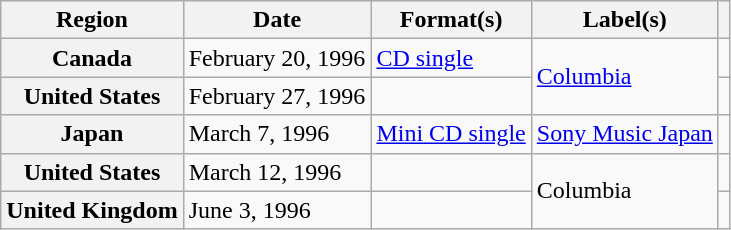<table class="wikitable sortable plainrowheaders">
<tr>
<th scope="col">Region</th>
<th scope="col">Date</th>
<th scope="col">Format(s)</th>
<th scope="col">Label(s)</th>
<th scope="col"></th>
</tr>
<tr>
<th scope="row">Canada</th>
<td>February 20, 1996</td>
<td><a href='#'>CD single</a></td>
<td rowspan="2"><a href='#'>Columbia</a></td>
<td></td>
</tr>
<tr>
<th scope="row">United States</th>
<td>February 27, 1996</td>
<td></td>
<td></td>
</tr>
<tr>
<th scope="row">Japan</th>
<td>March 7, 1996</td>
<td><a href='#'>Mini CD single</a></td>
<td><a href='#'>Sony Music Japan</a></td>
<td></td>
</tr>
<tr>
<th scope="row">United States</th>
<td>March 12, 1996</td>
<td></td>
<td rowspan="2">Columbia</td>
<td></td>
</tr>
<tr>
<th scope="row">United Kingdom</th>
<td>June 3, 1996</td>
<td></td>
<td></td>
</tr>
</table>
